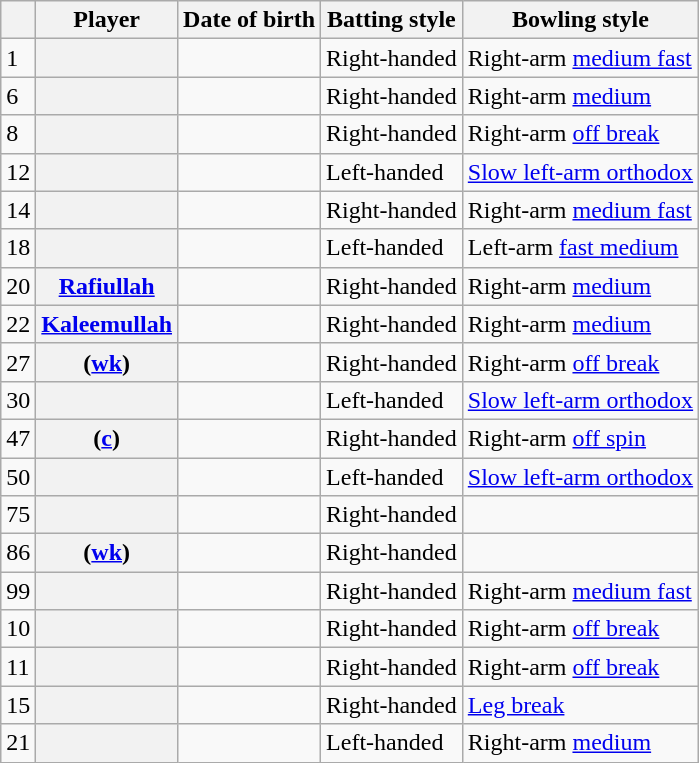<table class="wikitable sortable plainrowheaders">
<tr>
<th scope=col></th>
<th scope=col>Player</th>
<th scope=col>Date of birth</th>
<th scope=col>Batting style</th>
<th scope=col>Bowling style</th>
</tr>
<tr>
<td>1</td>
<th scope=row></th>
<td></td>
<td>Right-handed</td>
<td>Right-arm <a href='#'>medium fast</a></td>
</tr>
<tr>
<td>6</td>
<th scope=row></th>
<td></td>
<td>Right-handed</td>
<td>Right-arm <a href='#'>medium</a></td>
</tr>
<tr>
<td>8</td>
<th scope=row></th>
<td></td>
<td>Right-handed</td>
<td>Right-arm <a href='#'>off break</a></td>
</tr>
<tr>
<td>12</td>
<th scope=row></th>
<td></td>
<td>Left-handed</td>
<td><a href='#'>Slow left-arm orthodox</a></td>
</tr>
<tr>
<td>14</td>
<th scope=row></th>
<td></td>
<td>Right-handed</td>
<td>Right-arm <a href='#'>medium fast</a></td>
</tr>
<tr>
<td>18</td>
<th scope=row></th>
<td></td>
<td>Left-handed</td>
<td>Left-arm <a href='#'>fast medium</a></td>
</tr>
<tr>
<td>20</td>
<th scope=row><a href='#'>Rafiullah</a></th>
<td></td>
<td>Right-handed</td>
<td>Right-arm <a href='#'>medium</a></td>
</tr>
<tr>
<td>22</td>
<th scope=row><a href='#'>Kaleemullah</a></th>
<td></td>
<td>Right-handed</td>
<td>Right-arm <a href='#'>medium</a></td>
</tr>
<tr>
<td>27</td>
<th scope=row> (<a href='#'>wk</a>)</th>
<td></td>
<td>Right-handed</td>
<td>Right-arm <a href='#'>off break</a></td>
</tr>
<tr>
<td>30</td>
<th scope=row></th>
<td></td>
<td>Left-handed</td>
<td><a href='#'>Slow left-arm orthodox</a></td>
</tr>
<tr>
<td>47</td>
<th scope=row> (<a href='#'>c</a>)</th>
<td></td>
<td>Right-handed</td>
<td>Right-arm <a href='#'>off spin</a></td>
</tr>
<tr>
<td>50</td>
<th scope=row></th>
<td></td>
<td>Left-handed</td>
<td><a href='#'>Slow left-arm orthodox</a></td>
</tr>
<tr>
<td>75</td>
<th scope=row></th>
<td></td>
<td>Right-handed</td>
<td></td>
</tr>
<tr>
<td>86</td>
<th scope=row> (<a href='#'>wk</a>)</th>
<td></td>
<td>Right-handed</td>
<td></td>
</tr>
<tr>
<td>99</td>
<th scope=row></th>
<td></td>
<td>Right-handed</td>
<td>Right-arm <a href='#'>medium fast</a></td>
</tr>
<tr>
<td>10</td>
<th scope=row></th>
<td></td>
<td>Right-handed</td>
<td>Right-arm <a href='#'>off break</a></td>
</tr>
<tr>
<td>11</td>
<th scope=row></th>
<td></td>
<td>Right-handed</td>
<td>Right-arm <a href='#'>off break</a></td>
</tr>
<tr>
<td>15</td>
<th scope=row></th>
<td></td>
<td>Right-handed</td>
<td><a href='#'>Leg break</a></td>
</tr>
<tr>
<td>21</td>
<th scope=row></th>
<td></td>
<td>Left-handed</td>
<td>Right-arm <a href='#'>medium</a></td>
</tr>
</table>
